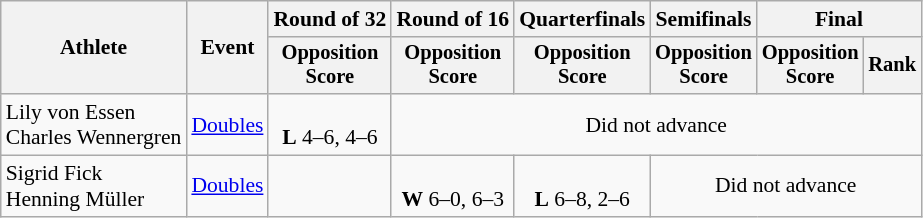<table class=wikitable style="font-size:90%">
<tr>
<th rowspan=2>Athlete</th>
<th rowspan=2>Event</th>
<th>Round of 32</th>
<th>Round of 16</th>
<th>Quarterfinals</th>
<th>Semifinals</th>
<th colspan=2>Final</th>
</tr>
<tr style="font-size:95%">
<th>Opposition<br>Score</th>
<th>Opposition<br>Score</th>
<th>Opposition<br>Score</th>
<th>Opposition<br>Score</th>
<th>Opposition<br>Score</th>
<th>Rank</th>
</tr>
<tr align=center>
<td align=left>Lily von Essen <br> Charles Wennergren</td>
<td align=left><a href='#'>Doubles</a></td>
<td> <br> <strong>L</strong> 4–6, 4–6</td>
<td colspan=5>Did not advance</td>
</tr>
<tr align=center>
<td align=left>Sigrid Fick <br> Henning Müller</td>
<td align=left><a href='#'>Doubles</a></td>
<td></td>
<td> <br> <strong>W</strong> 6–0, 6–3</td>
<td> <br> <strong>L</strong> 6–8, 2–6</td>
<td colspan=3>Did not advance</td>
</tr>
</table>
